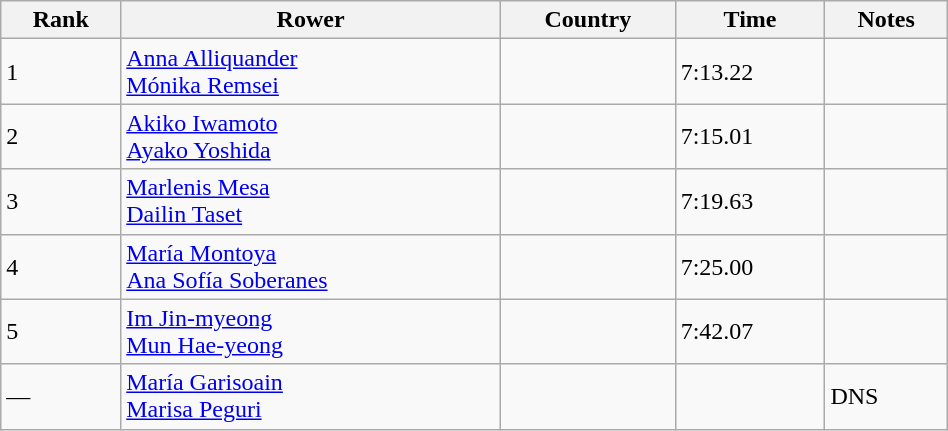<table class="wikitable sortable" width=50%>
<tr>
<th>Rank</th>
<th>Rower</th>
<th>Country</th>
<th>Time</th>
<th>Notes</th>
</tr>
<tr>
<td>1</td>
<td><a href='#'>Anna Alliquander</a><br><a href='#'>Mónika Remsei</a></td>
<td></td>
<td>7:13.22</td>
<td></td>
</tr>
<tr>
<td>2</td>
<td><a href='#'>Akiko Iwamoto</a><br><a href='#'>Ayako Yoshida</a></td>
<td></td>
<td>7:15.01</td>
<td></td>
</tr>
<tr>
<td>3</td>
<td><a href='#'>Marlenis Mesa</a><br><a href='#'>Dailin Taset</a></td>
<td></td>
<td>7:19.63</td>
<td></td>
</tr>
<tr>
<td>4</td>
<td><a href='#'>María Montoya</a><br><a href='#'>Ana Sofía Soberanes</a></td>
<td></td>
<td>7:25.00</td>
<td></td>
</tr>
<tr>
<td>5</td>
<td><a href='#'>Im Jin-myeong</a><br><a href='#'>Mun Hae-yeong</a></td>
<td></td>
<td>7:42.07</td>
<td></td>
</tr>
<tr>
<td>—</td>
<td><a href='#'>María Garisoain</a><br><a href='#'>Marisa Peguri</a></td>
<td></td>
<td></td>
<td>DNS</td>
</tr>
</table>
